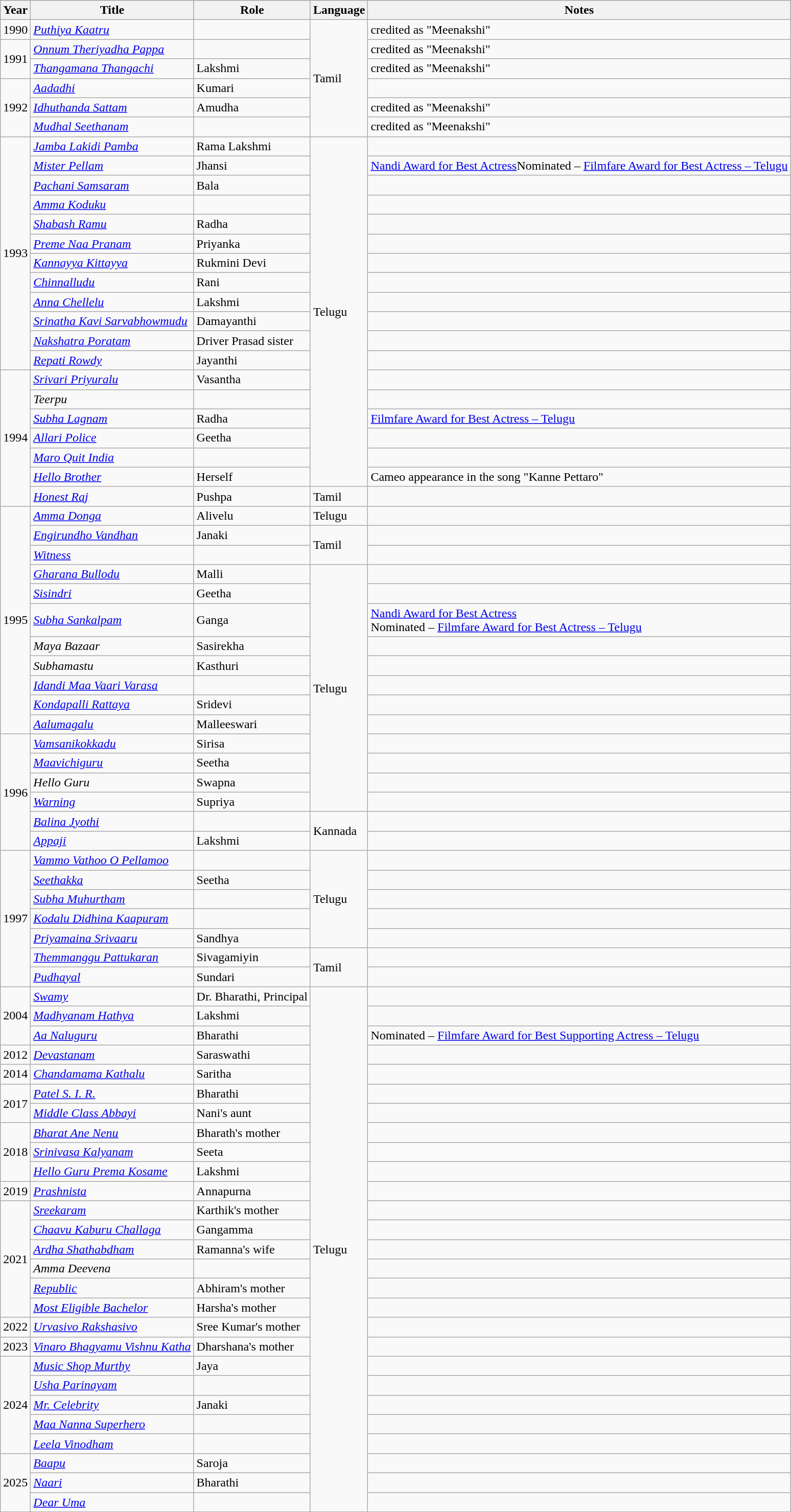<table class="wikitable sortable">
<tr style="background:#ccc">
<th>Year</th>
<th>Title</th>
<th>Role</th>
<th>Language</th>
<th class="unsortable">Notes</th>
</tr>
<tr>
<td>1990</td>
<td><em><a href='#'>Puthiya Kaatru</a></em></td>
<td></td>
<td rowspan="6">Tamil</td>
<td>credited as "Meenakshi"</td>
</tr>
<tr>
<td rowspan="2">1991</td>
<td><em><a href='#'>Onnum Theriyadha Pappa</a></em></td>
<td></td>
<td>credited as "Meenakshi"</td>
</tr>
<tr>
<td><em><a href='#'>Thangamana Thangachi</a></em></td>
<td>Lakshmi</td>
<td>credited as "Meenakshi"</td>
</tr>
<tr>
<td rowspan="3">1992</td>
<td><em><a href='#'>Aadadhi</a></em></td>
<td>Kumari</td>
<td></td>
</tr>
<tr>
<td><em><a href='#'>Idhuthanda Sattam</a></em></td>
<td>Amudha</td>
<td>credited as "Meenakshi"</td>
</tr>
<tr>
<td><em><a href='#'>Mudhal Seethanam</a></em></td>
<td></td>
<td>credited as "Meenakshi"</td>
</tr>
<tr>
<td rowspan="12">1993</td>
<td><em><a href='#'>Jamba Lakidi Pamba</a></em></td>
<td>Rama Lakshmi</td>
<td rowspan="18">Telugu</td>
<td></td>
</tr>
<tr>
<td><em><a href='#'>Mister Pellam</a></em></td>
<td>Jhansi</td>
<td><a href='#'>Nandi Award for Best Actress</a>Nominated – <a href='#'>Filmfare Award for Best Actress – Telugu</a></td>
</tr>
<tr>
<td><em><a href='#'>Pachani Samsaram</a></em></td>
<td>Bala</td>
<td></td>
</tr>
<tr>
<td><em><a href='#'>Amma Koduku</a></em></td>
<td></td>
<td></td>
</tr>
<tr>
<td><em><a href='#'>Shabash Ramu</a></em></td>
<td>Radha</td>
<td></td>
</tr>
<tr>
<td><em><a href='#'>Preme Naa Pranam</a></em></td>
<td>Priyanka</td>
<td></td>
</tr>
<tr>
<td><em><a href='#'>Kannayya Kittayya</a></em></td>
<td>Rukmini Devi</td>
<td></td>
</tr>
<tr>
<td><em><a href='#'>Chinnalludu</a></em></td>
<td>Rani</td>
<td></td>
</tr>
<tr>
<td><em><a href='#'>Anna Chellelu</a></em></td>
<td>Lakshmi</td>
<td></td>
</tr>
<tr>
<td><em><a href='#'>Srinatha Kavi Sarvabhowmudu</a></em></td>
<td>Damayanthi</td>
<td></td>
</tr>
<tr>
<td><em><a href='#'>Nakshatra Poratam</a></em></td>
<td>Driver Prasad sister</td>
<td></td>
</tr>
<tr>
<td><em><a href='#'>Repati Rowdy</a></em></td>
<td>Jayanthi</td>
<td></td>
</tr>
<tr>
<td rowspan="7">1994</td>
<td><em><a href='#'>Srivari Priyuralu</a></em></td>
<td>Vasantha</td>
<td></td>
</tr>
<tr>
<td><em>Teerpu</em></td>
<td></td>
<td></td>
</tr>
<tr>
<td><em><a href='#'>Subha Lagnam</a></em></td>
<td>Radha</td>
<td><a href='#'>Filmfare Award for Best Actress – Telugu</a></td>
</tr>
<tr>
<td><em><a href='#'>Allari Police</a></em></td>
<td>Geetha</td>
<td></td>
</tr>
<tr>
<td><em><a href='#'>Maro Quit India</a></em></td>
<td></td>
<td></td>
</tr>
<tr>
<td><em><a href='#'>Hello Brother</a></em></td>
<td>Herself</td>
<td>Cameo appearance in the song "Kanne Pettaro"</td>
</tr>
<tr>
<td><em><a href='#'>Honest Raj</a></em></td>
<td>Pushpa</td>
<td>Tamil</td>
<td></td>
</tr>
<tr>
<td rowspan="11">1995</td>
<td><em><a href='#'>Amma Donga</a></em></td>
<td>Alivelu</td>
<td>Telugu</td>
<td></td>
</tr>
<tr>
<td><em><a href='#'>Engirundho Vandhan</a></em></td>
<td>Janaki</td>
<td rowspan="2">Tamil</td>
<td></td>
</tr>
<tr>
<td><em><a href='#'>Witness</a></em></td>
<td></td>
<td></td>
</tr>
<tr>
<td><em><a href='#'>Gharana Bullodu</a></em></td>
<td>Malli</td>
<td rowspan="12">Telugu</td>
<td></td>
</tr>
<tr>
<td><em><a href='#'>Sisindri</a></em></td>
<td>Geetha</td>
<td></td>
</tr>
<tr>
<td><em><a href='#'>Subha Sankalpam</a></em></td>
<td>Ganga</td>
<td><a href='#'>Nandi Award for Best Actress</a> <br>Nominated – <a href='#'>Filmfare Award for Best Actress – Telugu</a></td>
</tr>
<tr>
<td><em>Maya Bazaar</em></td>
<td>Sasirekha</td>
<td></td>
</tr>
<tr>
<td><em>Subhamastu</em></td>
<td>Kasthuri</td>
<td></td>
</tr>
<tr>
<td><em><a href='#'>Idandi Maa Vaari Varasa</a></em></td>
<td></td>
<td></td>
</tr>
<tr>
<td><em><a href='#'>Kondapalli Rattaya</a></em></td>
<td>Sridevi</td>
<td></td>
</tr>
<tr>
<td><em><a href='#'>Aalumagalu</a></em></td>
<td>Malleeswari</td>
<td></td>
</tr>
<tr>
<td rowspan="6">1996</td>
<td><em><a href='#'>Vamsanikokkadu</a></em></td>
<td>Sirisa</td>
<td></td>
</tr>
<tr>
<td><em><a href='#'>Maavichiguru</a></em></td>
<td>Seetha</td>
<td></td>
</tr>
<tr>
<td><em>Hello Guru</em></td>
<td>Swapna</td>
<td></td>
</tr>
<tr 19>
<td><em><a href='#'>Warning</a></em></td>
<td>Supriya</td>
<td></td>
</tr>
<tr>
<td><em><a href='#'>Balina Jyothi</a></em></td>
<td></td>
<td rowspan="2">Kannada</td>
<td></td>
</tr>
<tr>
<td><em><a href='#'>Appaji</a></em></td>
<td>Lakshmi</td>
<td></td>
</tr>
<tr>
<td rowspan="7">1997</td>
<td><em><a href='#'>Vammo Vathoo O Pellamoo</a></em></td>
<td></td>
<td rowspan="5">Telugu</td>
<td></td>
</tr>
<tr>
<td><em><a href='#'>Seethakka</a></em></td>
<td>Seetha</td>
<td></td>
</tr>
<tr>
<td><em><a href='#'>Subha Muhurtham</a></em></td>
<td></td>
<td></td>
</tr>
<tr>
<td><em><a href='#'>Kodalu Didhina Kaapuram</a></em></td>
<td></td>
<td></td>
</tr>
<tr>
<td><em><a href='#'>Priyamaina Srivaaru</a></em></td>
<td>Sandhya</td>
<td></td>
</tr>
<tr>
<td><em><a href='#'>Themmanggu Pattukaran</a></em></td>
<td>Sivagamiyin</td>
<td rowspan="2">Tamil</td>
<td></td>
</tr>
<tr>
<td><em><a href='#'>Pudhayal</a></em></td>
<td>Sundari</td>
<td></td>
</tr>
<tr>
<td rowspan="3">2004</td>
<td><em><a href='#'>Swamy</a></em></td>
<td>Dr. Bharathi, Principal</td>
<td rowspan="27">Telugu</td>
<td></td>
</tr>
<tr>
<td><em><a href='#'>Madhyanam Hathya</a></em></td>
<td>Lakshmi</td>
<td></td>
</tr>
<tr>
<td><em><a href='#'>Aa Naluguru</a></em></td>
<td>Bharathi</td>
<td>Nominated – <a href='#'>Filmfare Award for Best Supporting Actress – Telugu</a></td>
</tr>
<tr>
<td>2012</td>
<td><em><a href='#'>Devastanam</a></em></td>
<td>Saraswathi</td>
<td></td>
</tr>
<tr>
<td>2014</td>
<td><em><a href='#'>Chandamama Kathalu</a></em></td>
<td>Saritha</td>
<td></td>
</tr>
<tr>
<td rowspan="2">2017</td>
<td><em><a href='#'>Patel S. I. R.</a></em></td>
<td>Bharathi</td>
<td></td>
</tr>
<tr>
<td><em><a href='#'>Middle Class Abbayi</a></em></td>
<td>Nani's aunt</td>
<td></td>
</tr>
<tr>
<td rowspan="3">2018</td>
<td><em><a href='#'>Bharat Ane Nenu</a></em></td>
<td>Bharath's mother</td>
<td></td>
</tr>
<tr>
<td><em><a href='#'>Srinivasa Kalyanam</a></em></td>
<td>Seeta</td>
<td></td>
</tr>
<tr>
<td><em><a href='#'>Hello Guru Prema Kosame</a></em></td>
<td>Lakshmi</td>
<td></td>
</tr>
<tr>
<td>2019</td>
<td><em><a href='#'>Prashnista</a></em></td>
<td>Annapurna</td>
<td></td>
</tr>
<tr>
<td rowspan="6">2021</td>
<td><em><a href='#'>Sreekaram</a></em></td>
<td>Karthik's mother</td>
<td></td>
</tr>
<tr>
<td><em><a href='#'>Chaavu Kaburu Challaga</a></em></td>
<td>Gangamma</td>
<td></td>
</tr>
<tr>
<td><em><a href='#'>Ardha Shathabdham</a></em></td>
<td>Ramanna's wife</td>
<td></td>
</tr>
<tr>
<td><em>Amma Deevena </em></td>
<td></td>
<td></td>
</tr>
<tr>
<td><em><a href='#'>Republic</a> </em></td>
<td>Abhiram's mother</td>
<td></td>
</tr>
<tr>
<td><em><a href='#'>Most Eligible Bachelor</a></em></td>
<td>Harsha's mother</td>
<td></td>
</tr>
<tr>
<td>2022</td>
<td><em><a href='#'>Urvasivo Rakshasivo</a></em></td>
<td>Sree Kumar's mother</td>
<td></td>
</tr>
<tr>
<td>2023</td>
<td><em><a href='#'>Vinaro Bhagyamu Vishnu Katha</a></em></td>
<td>Dharshana's mother</td>
<td></td>
</tr>
<tr>
<td rowspan="5">2024</td>
<td><em><a href='#'>Music Shop Murthy</a></em></td>
<td>Jaya</td>
<td></td>
</tr>
<tr>
<td><a href='#'><em>Usha Parinayam</em></a></td>
<td></td>
<td></td>
</tr>
<tr>
<td><a href='#'><em>Mr. Celebrity</em></a></td>
<td>Janaki</td>
<td></td>
</tr>
<tr>
<td><em><a href='#'>Maa Nanna Superhero</a></em></td>
<td></td>
<td></td>
</tr>
<tr>
<td><em><a href='#'>Leela Vinodham</a></em></td>
<td></td>
<td></td>
</tr>
<tr>
<td rowspan="3">2025</td>
<td><em><a href='#'>Baapu</a></em></td>
<td>Saroja</td>
<td></td>
</tr>
<tr>
<td><em><a href='#'>Naari</a></em></td>
<td>Bharathi</td>
<td></td>
</tr>
<tr>
<td><a href='#'><em>Dear Uma</em></a></td>
<td></td>
<td></td>
</tr>
</table>
